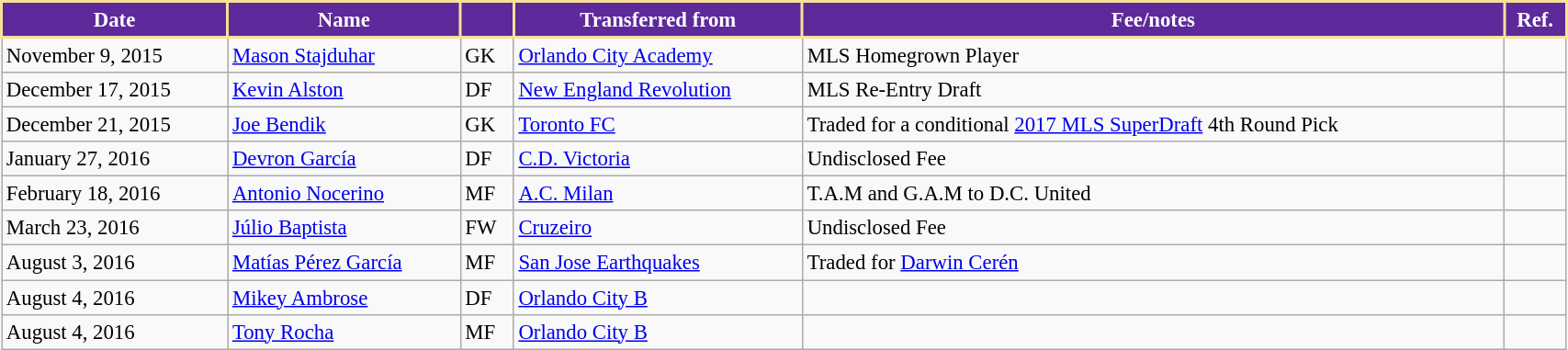<table class="wikitable" style="width:90%; text-align:center; font-size:95%; text-align:left;">
<tr>
<th style="background:#5E299A; color:white; border:2px solid #F8E196;">Date</th>
<th style="background:#5E299A; color:white; border:2px solid #F8E196;">Name</th>
<th style="background:#5E299A; color:white; border:2px solid #F8E196;"></th>
<th style="background:#5E299A; color:white; border:2px solid #F8E196;">Transferred from</th>
<th style="background:#5E299A; color:white; border:2px solid #F8E196;">Fee/notes</th>
<th style="background:#5E299A; color:white; border:2px solid #F8E196;">Ref.</th>
</tr>
<tr>
<td>November 9, 2015</td>
<td> <a href='#'>Mason Stajduhar</a></td>
<td>GK</td>
<td> <a href='#'>Orlando City Academy</a></td>
<td>MLS Homegrown Player</td>
<td></td>
</tr>
<tr>
<td>December 17, 2015</td>
<td> <a href='#'>Kevin Alston</a></td>
<td>DF</td>
<td> <a href='#'>New England Revolution</a></td>
<td>MLS Re-Entry Draft</td>
<td></td>
</tr>
<tr>
<td>December 21, 2015</td>
<td> <a href='#'>Joe Bendik</a></td>
<td>GK</td>
<td> <a href='#'>Toronto FC</a></td>
<td>Traded for a conditional <a href='#'>2017 MLS SuperDraft</a> 4th Round Pick</td>
<td></td>
</tr>
<tr>
<td>January 27, 2016</td>
<td> <a href='#'>Devron García</a></td>
<td>DF</td>
<td> <a href='#'>C.D. Victoria</a></td>
<td>Undisclosed Fee</td>
<td></td>
</tr>
<tr>
<td>February 18, 2016</td>
<td> <a href='#'>Antonio Nocerino</a></td>
<td>MF</td>
<td> <a href='#'>A.C. Milan</a></td>
<td>T.A.M and G.A.M to D.C. United</td>
<td></td>
</tr>
<tr>
<td>March 23, 2016</td>
<td> <a href='#'>Júlio Baptista</a></td>
<td>FW</td>
<td> <a href='#'>Cruzeiro</a></td>
<td>Undisclosed Fee</td>
<td></td>
</tr>
<tr>
<td>August 3, 2016</td>
<td> <a href='#'>Matías Pérez García</a></td>
<td>MF</td>
<td> <a href='#'>San Jose Earthquakes</a></td>
<td>Traded for <a href='#'>Darwin Cerén</a></td>
<td></td>
</tr>
<tr>
<td>August 4, 2016</td>
<td> <a href='#'>Mikey Ambrose</a></td>
<td>DF</td>
<td> <a href='#'>Orlando City B</a></td>
<td></td>
<td></td>
</tr>
<tr>
<td>August 4, 2016</td>
<td> <a href='#'>Tony Rocha</a></td>
<td>MF</td>
<td> <a href='#'>Orlando City B</a></td>
<td></td>
<td></td>
</tr>
</table>
